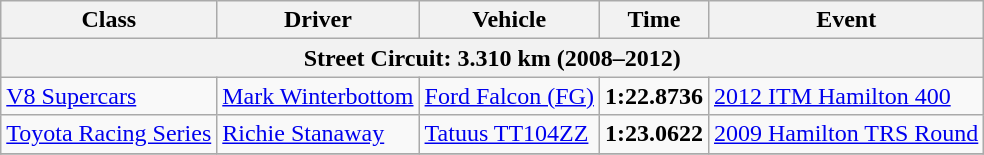<table class="wikitable">
<tr>
<th>Class</th>
<th>Driver</th>
<th>Vehicle</th>
<th>Time</th>
<th>Event</th>
</tr>
<tr>
<th colspan=5>Street Circuit: 3.310 km (2008–2012)</th>
</tr>
<tr>
<td><a href='#'>V8 Supercars</a></td>
<td> <a href='#'>Mark Winterbottom</a></td>
<td><a href='#'>Ford Falcon (FG)</a></td>
<td><strong>1:22.8736</strong></td>
<td><a href='#'>2012 ITM Hamilton 400</a></td>
</tr>
<tr>
<td><a href='#'>Toyota Racing Series</a></td>
<td> <a href='#'>Richie Stanaway</a></td>
<td><a href='#'>Tatuus TT104ZZ</a></td>
<td><strong>1:23.0622</strong></td>
<td><a href='#'>2009 Hamilton TRS Round</a></td>
</tr>
<tr>
</tr>
</table>
